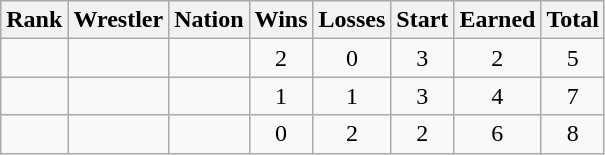<table class="wikitable sortable" style="text-align:center;">
<tr>
<th>Rank</th>
<th>Wrestler</th>
<th>Nation</th>
<th>Wins</th>
<th>Losses</th>
<th>Start</th>
<th>Earned</th>
<th>Total</th>
</tr>
<tr>
<td></td>
<td align=left></td>
<td align=left></td>
<td>2</td>
<td>0</td>
<td>3</td>
<td>2</td>
<td>5</td>
</tr>
<tr>
<td></td>
<td align=left></td>
<td align=left></td>
<td>1</td>
<td>1</td>
<td>3</td>
<td>4</td>
<td>7</td>
</tr>
<tr>
<td></td>
<td align=left></td>
<td align=left></td>
<td>0</td>
<td>2</td>
<td>2</td>
<td>6</td>
<td>8</td>
</tr>
</table>
